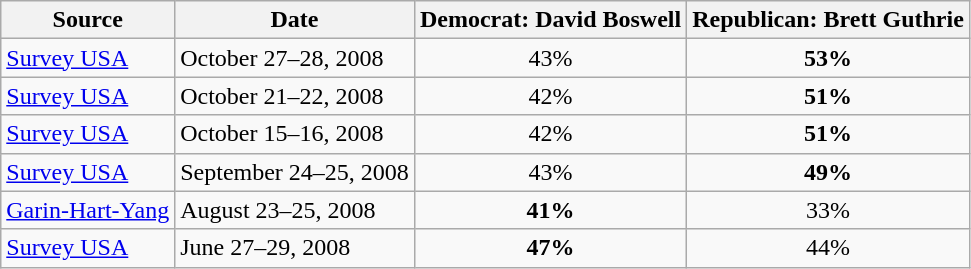<table class="wikitable">
<tr>
<th>Source</th>
<th>Date</th>
<th>Democrat: David Boswell</th>
<th>Republican: Brett Guthrie</th>
</tr>
<tr>
<td><a href='#'>Survey USA</a></td>
<td>October 27–28, 2008</td>
<td align=center>43%</td>
<td align=center><strong>53%</strong></td>
</tr>
<tr>
<td><a href='#'>Survey USA</a></td>
<td>October 21–22, 2008</td>
<td align=center>42%</td>
<td align=center><strong>51%</strong></td>
</tr>
<tr>
<td><a href='#'>Survey USA</a></td>
<td>October 15–16, 2008</td>
<td align=center>42%</td>
<td align=center><strong>51%</strong></td>
</tr>
<tr>
<td><a href='#'>Survey USA</a></td>
<td>September 24–25, 2008</td>
<td align=center>43%</td>
<td align=center><strong>49%</strong></td>
</tr>
<tr>
<td><a href='#'>Garin-Hart-Yang</a></td>
<td>August 23–25, 2008</td>
<td align=center><strong>41%</strong></td>
<td align=center>33%</td>
</tr>
<tr>
<td><a href='#'>Survey USA</a></td>
<td>June 27–29, 2008</td>
<td align=center><strong>47%</strong></td>
<td align=center>44%</td>
</tr>
</table>
